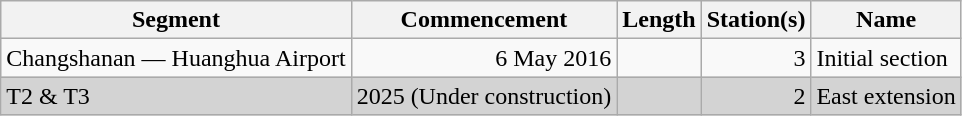<table class="wikitable" style="border-collapse: collapse; text-align: right;">
<tr>
<th>Segment</th>
<th>Commencement</th>
<th>Length</th>
<th>Station(s)</th>
<th>Name</th>
</tr>
<tr>
<td style="text-align: left;">Changshanan — Huanghua Airport</td>
<td>6 May 2016</td>
<td></td>
<td>3</td>
<td style="text-align: left;">Initial section</td>
</tr>
<tr bgcolor="lightgrey">
<td style="text-align: left;">T2 & T3</td>
<td>2025 (Under construction)</td>
<td></td>
<td>2</td>
<td style="text-align: left;">East extension</td>
</tr>
</table>
